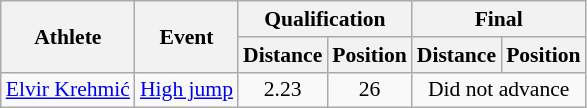<table class="wikitable" border="1" style="font-size:90%">
<tr>
<th rowspan="2">Athlete</th>
<th rowspan="2">Event</th>
<th colspan="2">Qualification</th>
<th colspan="2">Final</th>
</tr>
<tr>
<th>Distance</th>
<th>Position</th>
<th>Distance</th>
<th>Position</th>
</tr>
<tr>
<td><a href='#'>Elvir Krehmić</a></td>
<td><a href='#'>High jump</a></td>
<td align=center>2.23</td>
<td align=center>26</td>
<td colspan="2" align=center>Did not advance</td>
</tr>
</table>
